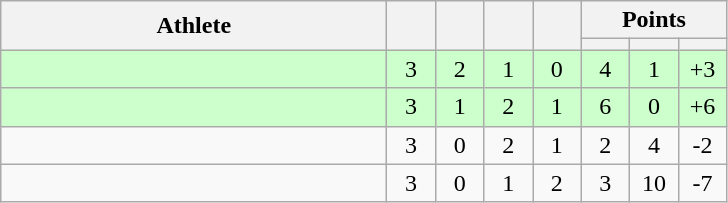<table class="wikitable" style="text-align: center; font-size:100% ">
<tr>
<th rowspan=2 width=250>Athlete</th>
<th rowspan=2 width=25></th>
<th rowspan=2 width=25></th>
<th rowspan=2 width=25></th>
<th rowspan=2 width=25></th>
<th colspan=3>Points</th>
</tr>
<tr>
<th width=25></th>
<th width=25></th>
<th width=25></th>
</tr>
<tr bgcolor="ccffcc">
<td align=left></td>
<td>3</td>
<td>2</td>
<td>1</td>
<td>0</td>
<td>4</td>
<td>1</td>
<td>+3</td>
</tr>
<tr bgcolor="ccffcc">
<td align=left></td>
<td>3</td>
<td>1</td>
<td>2</td>
<td>1</td>
<td>6</td>
<td>0</td>
<td>+6</td>
</tr>
<tr>
<td align=left></td>
<td>3</td>
<td>0</td>
<td>2</td>
<td>1</td>
<td>2</td>
<td>4</td>
<td>-2</td>
</tr>
<tr>
<td align=left></td>
<td>3</td>
<td>0</td>
<td>1</td>
<td>2</td>
<td>3</td>
<td>10</td>
<td>-7</td>
</tr>
</table>
